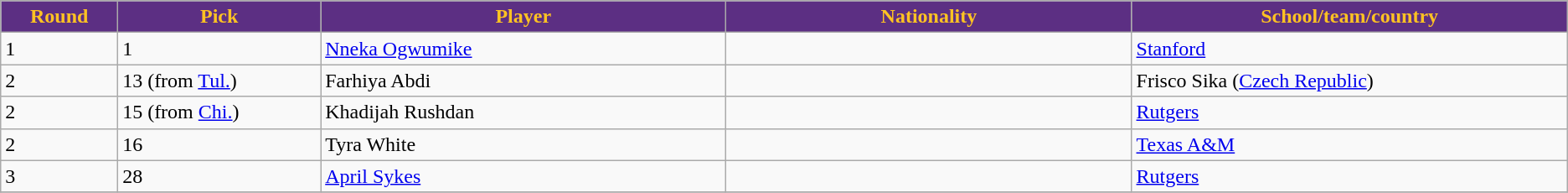<table class="wikitable">
<tr>
<th style="background:#5c2f83; color:#FFC322;" width="2%">Round</th>
<th style="background:#5c2f83; color:#FFC322;" width="5%">Pick</th>
<th style="background:#5c2f83; color:#FFC322;" width="10%">Player</th>
<th style="background:#5c2f83; color:#FFC322;" width="10%">Nationality</th>
<th style="background:#5c2f83; color:#FFC322;" width="10%">School/team/country</th>
</tr>
<tr>
<td>1</td>
<td>1</td>
<td><a href='#'>Nneka Ogwumike</a></td>
<td></td>
<td><a href='#'>Stanford</a></td>
</tr>
<tr>
<td>2</td>
<td>13 (from <a href='#'>Tul.</a>)</td>
<td>Farhiya Abdi</td>
<td></td>
<td>Frisco Sika (<a href='#'>Czech Republic</a>)</td>
</tr>
<tr>
<td>2</td>
<td>15 (from <a href='#'>Chi.</a>)</td>
<td>Khadijah Rushdan</td>
<td></td>
<td><a href='#'>Rutgers</a></td>
</tr>
<tr>
<td>2</td>
<td>16</td>
<td>Tyra White</td>
<td></td>
<td><a href='#'>Texas A&M</a></td>
</tr>
<tr>
<td>3</td>
<td>28</td>
<td><a href='#'>April Sykes</a></td>
<td></td>
<td><a href='#'>Rutgers</a></td>
</tr>
<tr>
</tr>
</table>
